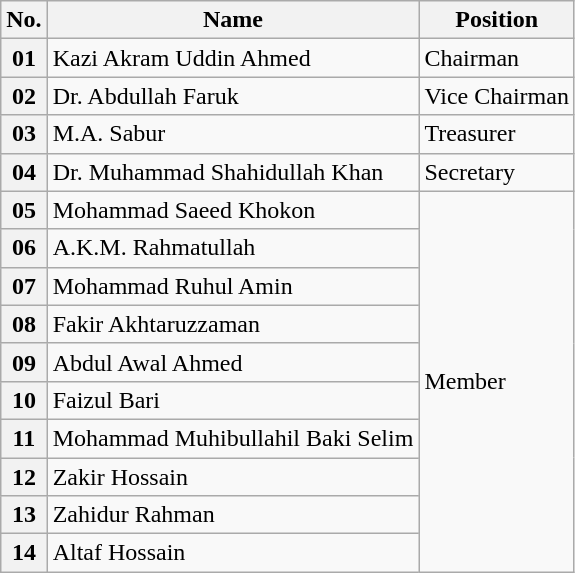<table class="wikitable sortable">
<tr>
<th>No.</th>
<th>Name</th>
<th>Position</th>
</tr>
<tr>
<th>01</th>
<td>Kazi Akram Uddin Ahmed</td>
<td>Chairman</td>
</tr>
<tr>
<th>02</th>
<td>Dr. Abdullah Faruk</td>
<td>Vice Chairman</td>
</tr>
<tr>
<th>03</th>
<td>M.A. Sabur</td>
<td>Treasurer</td>
</tr>
<tr>
<th>04</th>
<td>Dr. Muhammad Shahidullah Khan</td>
<td>Secretary</td>
</tr>
<tr>
<th>05</th>
<td>Mohammad Saeed Khokon</td>
<td rowspan="10">Member</td>
</tr>
<tr>
<th>06</th>
<td>A.K.M. Rahmatullah</td>
</tr>
<tr>
<th>07</th>
<td>Mohammad Ruhul Amin</td>
</tr>
<tr>
<th>08</th>
<td>Fakir Akhtaruzzaman</td>
</tr>
<tr>
<th>09</th>
<td>Abdul Awal Ahmed</td>
</tr>
<tr>
<th>10</th>
<td>Faizul Bari</td>
</tr>
<tr>
<th>11</th>
<td>Mohammad Muhibullahil Baki Selim</td>
</tr>
<tr>
<th>12</th>
<td>Zakir Hossain</td>
</tr>
<tr>
<th>13</th>
<td>Zahidur Rahman</td>
</tr>
<tr>
<th>14</th>
<td>Altaf Hossain</td>
</tr>
</table>
